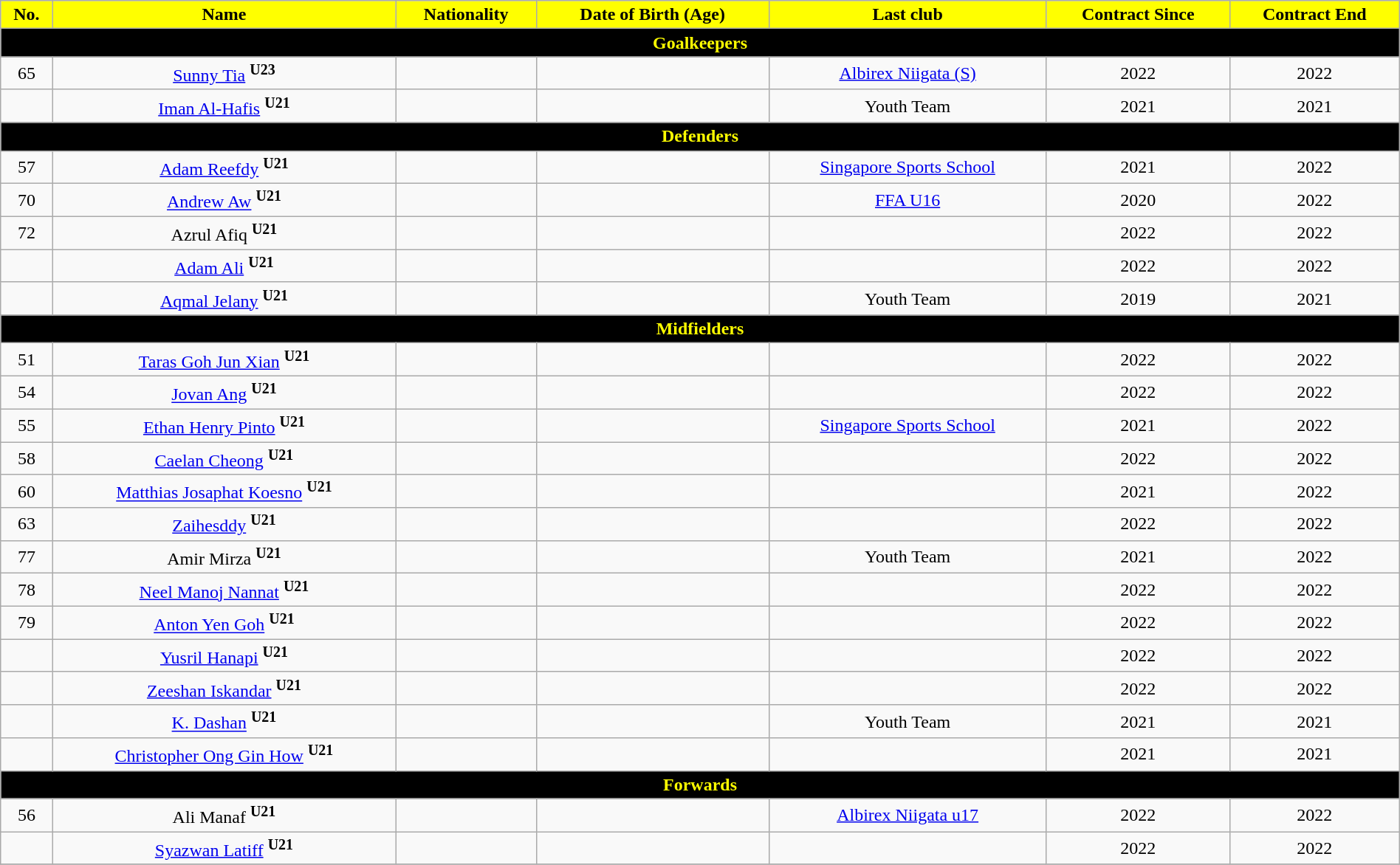<table class="wikitable" style="text-align:center; font-size:100%; width:100%;">
<tr>
<th style="background:#FFFF00; color:black; text-align:center;">No.</th>
<th style="background:#FFFF00; color:black; text-align:center;">Name</th>
<th style="background:#FFFF00; color:black; text-align:center;">Nationality</th>
<th style="background:#FFFF00; color:black; text-align:center;">Date of Birth (Age)</th>
<th style="background:#FFFF00; color:black; text-align:center;">Last club</th>
<th style="background:#FFFF00; color:black; text-align:center;">Contract Since</th>
<th style="background:#FFFF00; color:black; text-align:center;">Contract End</th>
</tr>
<tr>
<th colspan="8" style="background:black; color:yellow; text-align:center;">Goalkeepers</th>
</tr>
<tr>
<td>65</td>
<td><a href='#'>Sunny Tia</a> <sup><strong>U23</strong></sup></td>
<td></td>
<td></td>
<td> <a href='#'>Albirex Niigata (S)</a></td>
<td>2022</td>
<td>2022</td>
</tr>
<tr>
<td></td>
<td><a href='#'>Iman Al-Hafis</a> <sup><strong>U21</strong></sup></td>
<td></td>
<td></td>
<td>Youth Team</td>
<td>2021</td>
<td>2021</td>
</tr>
<tr>
<th colspan="8" style="background:black; color:yellow; text-align:center;">Defenders</th>
</tr>
<tr>
<td>57</td>
<td><a href='#'>Adam Reefdy</a> <sup><strong>U21</strong></sup></td>
<td></td>
<td></td>
<td> <a href='#'>Singapore Sports School</a></td>
<td>2021</td>
<td>2022</td>
</tr>
<tr>
<td>70</td>
<td><a href='#'>Andrew Aw</a> <sup><strong>U21</strong></sup></td>
<td></td>
<td></td>
<td> <a href='#'>FFA U16</a></td>
<td>2020</td>
<td>2022</td>
</tr>
<tr>
<td>72</td>
<td>Azrul Afiq <sup><strong>U21</strong></sup></td>
<td></td>
<td></td>
<td></td>
<td>2022</td>
<td>2022</td>
</tr>
<tr>
<td></td>
<td><a href='#'>Adam Ali</a> <sup><strong>U21</strong></sup></td>
<td></td>
<td></td>
<td></td>
<td>2022</td>
<td>2022</td>
</tr>
<tr>
<td></td>
<td><a href='#'>Aqmal Jelany</a> <sup><strong>U21</strong></sup></td>
<td></td>
<td></td>
<td>Youth Team</td>
<td>2019</td>
<td>2021</td>
</tr>
<tr>
<th colspan="8" style="background:black; color:yellow; text-align:center;">Midfielders</th>
</tr>
<tr>
<td>51</td>
<td><a href='#'>Taras Goh Jun Xian</a> <sup><strong>U21</strong></sup></td>
<td></td>
<td></td>
<td></td>
<td>2022</td>
<td>2022</td>
</tr>
<tr>
<td>54</td>
<td><a href='#'>Jovan Ang</a> <sup><strong>U21</strong></sup></td>
<td></td>
<td></td>
<td></td>
<td>2022</td>
<td>2022</td>
</tr>
<tr>
<td>55</td>
<td><a href='#'>Ethan Henry Pinto</a> <sup><strong>U21</strong></sup></td>
<td></td>
<td></td>
<td> <a href='#'>Singapore Sports School</a></td>
<td>2021</td>
<td>2022</td>
</tr>
<tr>
<td>58</td>
<td><a href='#'>Caelan Cheong</a> <sup><strong>U21</strong></sup></td>
<td></td>
<td></td>
<td></td>
<td>2022</td>
<td>2022</td>
</tr>
<tr>
<td>60</td>
<td><a href='#'>Matthias Josaphat Koesno</a> <sup><strong>U21</strong></sup></td>
<td></td>
<td></td>
<td></td>
<td>2021</td>
<td>2022</td>
</tr>
<tr>
<td>63</td>
<td><a href='#'>Zaihesddy</a> <sup><strong>U21</strong></sup></td>
<td></td>
<td></td>
<td></td>
<td>2022</td>
<td>2022</td>
</tr>
<tr>
<td>77</td>
<td>Amir Mirza <sup><strong>U21</strong></sup></td>
<td></td>
<td></td>
<td>Youth Team</td>
<td>2021</td>
<td>2022</td>
</tr>
<tr>
<td>78</td>
<td><a href='#'>Neel Manoj Nannat</a> <sup><strong>U21</strong></sup></td>
<td> </td>
<td></td>
<td></td>
<td>2022</td>
<td>2022</td>
</tr>
<tr>
<td>79</td>
<td><a href='#'>Anton Yen Goh</a> <sup><strong>U21</strong></sup></td>
<td></td>
<td></td>
<td></td>
<td>2022</td>
<td>2022</td>
</tr>
<tr>
<td></td>
<td><a href='#'>Yusril Hanapi</a> <sup><strong>U21</strong></sup></td>
<td></td>
<td></td>
<td></td>
<td>2022</td>
<td>2022</td>
</tr>
<tr>
<td></td>
<td><a href='#'>Zeeshan Iskandar</a> <sup><strong>U21</strong></sup></td>
<td></td>
<td></td>
<td></td>
<td>2022</td>
<td>2022</td>
</tr>
<tr>
<td></td>
<td><a href='#'>K. Dashan</a> <sup><strong>U21</strong></sup></td>
<td></td>
<td></td>
<td>Youth Team</td>
<td>2021</td>
<td>2021</td>
</tr>
<tr>
<td></td>
<td><a href='#'>Christopher Ong Gin How</a> <sup><strong>U21</strong></sup></td>
<td></td>
<td></td>
<td></td>
<td>2021</td>
<td>2021</td>
</tr>
<tr>
<th colspan="8" style="background:black; color:yellow; text-align:center;">Forwards</th>
</tr>
<tr>
<td>56</td>
<td>Ali Manaf <sup><strong>U21</strong></sup></td>
<td></td>
<td></td>
<td> <a href='#'>Albirex Niigata u17</a></td>
<td>2022</td>
<td>2022</td>
</tr>
<tr>
<td></td>
<td><a href='#'>Syazwan Latiff</a> <sup><strong>U21</strong></sup></td>
<td></td>
<td></td>
<td></td>
<td>2022</td>
<td>2022</td>
</tr>
<tr>
</tr>
</table>
